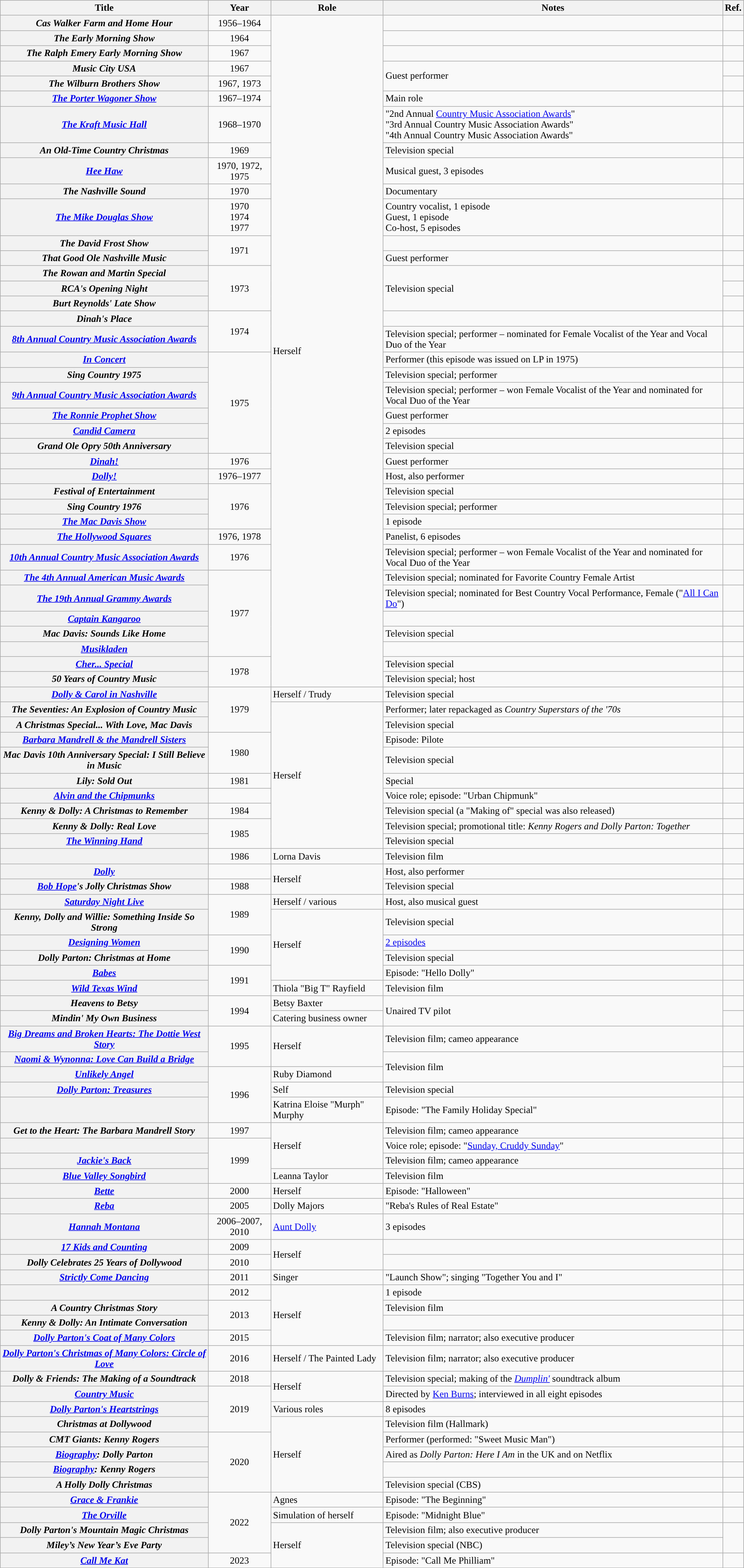<table class="wikitable sortable plainrowheaders">
<tr>
<th scope="col">Title</th>
<th scope="col">Year</th>
<th scope="col">Role</th>
<th scope="col" class="unsortable">Notes</th>
<th scope="col" class="unsortable">Ref.</th>
</tr>
<tr>
<th scope="row"><em>Cas Walker Farm and Home Hour</em></th>
<td style="text-align:center;">1956–1964</td>
<td rowspan="38">Herself</td>
<td></td>
<td></td>
</tr>
<tr>
<th scope="row"><em>The Early Morning Show</em></th>
<td style="text-align:center;">1964</td>
<td></td>
<td></td>
</tr>
<tr>
<th scope="row"><em>The Ralph Emery Early Morning Show</em></th>
<td style="text-align:center;">1967</td>
<td></td>
<td></td>
</tr>
<tr>
<th scope="row"><em>Music City USA</em></th>
<td style="text-align:center;">1967</td>
<td rowspan="2">Guest performer</td>
<td></td>
</tr>
<tr>
<th scope="row"><em>The Wilburn Brothers Show</em></th>
<td style="text-align:center;">1967, 1973</td>
<td><br></td>
</tr>
<tr>
<th scope="row"><em><a href='#'>The Porter Wagoner Show</a></em></th>
<td style="text-align:center;">1967–1974</td>
<td>Main role</td>
<td></td>
</tr>
<tr>
<th scope="row"><em><a href='#'>The Kraft Music Hall</a></em></th>
<td style="text-align:center;">1968–1970</td>
<td>"2nd Annual <a href='#'>Country Music Association Awards</a>"<br>"3rd Annual Country Music Association Awards"<br>"4th Annual Country Music Association Awards"</td>
<td><br><br></td>
</tr>
<tr>
<th scope="row"><em>An Old-Time Country Christmas</em></th>
<td style="text-align:center;">1969</td>
<td>Television special</td>
<td></td>
</tr>
<tr>
<th scope="row"><em><a href='#'>Hee Haw</a></em></th>
<td style="text-align:center;">1970, 1972, 1975</td>
<td>Musical guest, 3 episodes</td>
<td><br><br></td>
</tr>
<tr>
<th scope="row"><em>The Nashville Sound</em></th>
<td style="text-align:center;">1970</td>
<td>Documentary</td>
<td></td>
</tr>
<tr>
<th scope="row"><em><a href='#'>The Mike Douglas Show</a></em></th>
<td style="text-align:center;">1970<br>1974<br>1977</td>
<td>Country vocalist, 1 episode<br>Guest, 1 episode<br>Co-host, 5 episodes</td>
<td><br><br></td>
</tr>
<tr>
<th scope="row"><em>The David Frost Show</em></th>
<td rowspan="2" style="text-align:center;">1971</td>
<td></td>
<td></td>
</tr>
<tr>
<th scope="row"><em>That Good Ole Nashville Music</em></th>
<td>Guest performer</td>
<td></td>
</tr>
<tr>
<th scope="row"><em>The Rowan and Martin Special</em></th>
<td rowspan="3" style="text-align:center;">1973</td>
<td rowspan="3">Television special</td>
<td></td>
</tr>
<tr>
<th scope="row"><em>RCA's Opening Night</em></th>
<td></td>
</tr>
<tr>
<th scope="row"><em>Burt Reynolds' Late Show</em></th>
<td></td>
</tr>
<tr>
<th scope="row"><em>Dinah's Place</em></th>
<td rowspan="2" style="text-align:center;">1974</td>
<td></td>
<td></td>
</tr>
<tr>
<th scope="row"><em><a href='#'>8th Annual Country Music Association Awards</a></em></th>
<td>Television special; performer – nominated for Female Vocalist of the Year and Vocal Duo of the Year</td>
<td></td>
</tr>
<tr>
<th scope="row"><em><a href='#'>In Concert</a></em></th>
<td rowspan="6" style="text-align:center;">1975</td>
<td>Performer (this episode was issued on LP in 1975)</td>
<td></td>
</tr>
<tr>
<th scope="row"><em>Sing Country 1975</em></th>
<td>Television special; performer</td>
<td></td>
</tr>
<tr>
<th scope="row"><em><a href='#'>9th Annual Country Music Association Awards</a></em></th>
<td>Television special; performer – won Female Vocalist of the Year and nominated for Vocal Duo of the Year</td>
<td></td>
</tr>
<tr>
<th scope="row"><em><a href='#'>The Ronnie Prophet Show</a></em></th>
<td>Guest performer</td>
<td></td>
</tr>
<tr>
<th scope="row"><em><a href='#'>Candid Camera</a></em></th>
<td>2 episodes</td>
<td><br></td>
</tr>
<tr>
<th scope="row"><em>Grand Ole Opry 50th Anniversary</em></th>
<td>Television special</td>
<td></td>
</tr>
<tr>
<th scope="row"><em><a href='#'>Dinah!</a></em></th>
<td style="text-align:center;">1976</td>
<td>Guest performer</td>
<td></td>
</tr>
<tr>
<th scope="row"><em><a href='#'>Dolly!</a></em></th>
<td style="text-align:center;">1976–1977</td>
<td>Host, also performer</td>
<td></td>
</tr>
<tr>
<th scope="row"><em>Festival of Entertainment</em></th>
<td rowspan="3" style="text-align:center;">1976</td>
<td>Television special</td>
<td></td>
</tr>
<tr>
<th scope="row"><em>Sing Country 1976</em></th>
<td>Television special; performer</td>
<td></td>
</tr>
<tr>
<th scope="row"><em><a href='#'>The Mac Davis Show</a></em></th>
<td>1 episode</td>
<td></td>
</tr>
<tr>
<th scope="row"><em><a href='#'>The Hollywood Squares</a></em></th>
<td style="text-align:center;">1976, 1978</td>
<td>Panelist, 6 episodes</td>
<td><br></td>
</tr>
<tr>
<th scope="row"><em><a href='#'>10th Annual Country Music Association Awards</a></em></th>
<td style="text-align:center;">1976</td>
<td>Television special; performer – won Female Vocalist of the Year and nominated for Vocal Duo of the Year</td>
<td></td>
</tr>
<tr>
<th scope="row"><em><a href='#'>The 4th Annual American Music Awards</a></em></th>
<td rowspan="5" style="text-align:center;">1977</td>
<td>Television special; nominated for Favorite Country Female Artist</td>
<td></td>
</tr>
<tr>
<th scope="row"><em><a href='#'>The 19th Annual Grammy Awards</a></em></th>
<td>Television special; nominated for Best Country Vocal Performance, Female ("<a href='#'>All I Can Do</a>")</td>
<td></td>
</tr>
<tr>
<th scope="row"><em><a href='#'>Captain Kangaroo</a></em></th>
<td></td>
<td></td>
</tr>
<tr>
<th scope="row"><em>Mac Davis: Sounds Like Home</em></th>
<td>Television special</td>
<td></td>
</tr>
<tr>
<th scope="row"><em><a href='#'>Musikladen</a></em></th>
<td></td>
<td></td>
</tr>
<tr>
<th scope="row"><em><a href='#'>Cher... Special</a></em></th>
<td rowspan="2" style="text-align:center;">1978</td>
<td>Television special</td>
<td></td>
</tr>
<tr>
<th scope="row"><em>50 Years of Country Music</em></th>
<td>Television special; host</td>
<td></td>
</tr>
<tr>
<th scope="row"><em><a href='#'>Dolly & Carol in Nashville</a></em></th>
<td rowspan="3" style="text-align:center;">1979</td>
<td>Herself / Trudy</td>
<td>Television special</td>
<td></td>
</tr>
<tr>
<th scope="row"><em>The Seventies: An Explosion of Country Music</em></th>
<td rowspan="9">Herself</td>
<td>Performer; later repackaged as <em>Country Superstars of the '70s</em></td>
<td></td>
</tr>
<tr>
<th scope="row"><em>A Christmas Special... With Love, Mac Davis</em></th>
<td>Television special</td>
<td></td>
</tr>
<tr>
<th scope="row"><em><a href='#'>Barbara Mandrell & the Mandrell Sisters</a></em></th>
<td rowspan="2" style="text-align:center;">1980</td>
<td>Episode: Pilote</td>
<td></td>
</tr>
<tr>
<th scope="row"><em>Mac Davis 10th Anniversary Special: I Still Believe in Music </em></th>
<td>Television special</td>
<td></td>
</tr>
<tr>
<th scope="row"><em>Lily: Sold Out</em></th>
<td style="text-align:center;">1981</td>
<td>Special</td>
<td></td>
</tr>
<tr>
<th scope="row"><em><a href='#'>Alvin and the Chipmunks</a></em></th>
<td style="text-align:center;"></td>
<td>Voice role; episode: "Urban Chipmunk"</td>
<td></td>
</tr>
<tr>
<th scope="row"><em>Kenny & Dolly: A Christmas to Remember</em></th>
<td style="text-align:center;">1984</td>
<td>Television special (a "Making of" special was also released)</td>
<td></td>
</tr>
<tr>
<th scope="row"><em>Kenny & Dolly: Real Love</em></th>
<td rowspan="2" style="text-align:center;">1985</td>
<td>Television special; promotional title: <em>Kenny Rogers and Dolly Parton: Together</em></td>
<td></td>
</tr>
<tr>
<th scope="row"><em><a href='#'>The Winning Hand</a></em></th>
<td>Television special</td>
<td></td>
</tr>
<tr>
<th scope="row"><em></em></th>
<td style="text-align:center;">1986</td>
<td>Lorna Davis</td>
<td>Television film</td>
<td></td>
</tr>
<tr>
<th scope="row"><em><a href='#'>Dolly</a></em></th>
<td style="text-align:center;"></td>
<td rowspan="2">Herself</td>
<td>Host, also performer</td>
<td></td>
</tr>
<tr>
<th scope="row"><em><a href='#'>Bob Hope</a>'s Jolly Christmas Show</em></th>
<td style="text-align:center;">1988</td>
<td>Television special</td>
<td></td>
</tr>
<tr>
<th scope="row"><em><a href='#'>Saturday Night Live</a></em></th>
<td rowspan="2" style="text-align:center;">1989</td>
<td>Herself / various</td>
<td>Host, also musical guest</td>
<td></td>
</tr>
<tr>
<th scope="row"><em>Kenny, Dolly and Willie: Something Inside So Strong</em></th>
<td rowspan="4">Herself</td>
<td>Television special</td>
<td></td>
</tr>
<tr>
<th scope="row"><em><a href='#'>Designing Women</a></em></th>
<td rowspan="2" style="text-align:center;">1990</td>
<td><a href='#'>2 episodes</a></td>
<td></td>
</tr>
<tr>
<th scope="row"><em>Dolly Parton: Christmas at Home</em></th>
<td>Television special</td>
<td></td>
</tr>
<tr>
<th scope="row"><em><a href='#'>Babes</a></em></th>
<td rowspan="2" style="text-align:center;">1991</td>
<td>Episode: "Hello Dolly"</td>
<td></td>
</tr>
<tr>
<th scope="row"><em><a href='#'>Wild Texas Wind</a></em></th>
<td>Thiola "Big T" Rayfield</td>
<td>Television film</td>
<td></td>
</tr>
<tr>
<th scope="row"><em>Heavens to Betsy</em></th>
<td rowspan="2" style="text-align:center;">1994</td>
<td>Betsy Baxter</td>
<td rowspan="2">Unaired TV pilot</td>
<td></td>
</tr>
<tr>
<th scope="row"><em>Mindin' My Own Business</em></th>
<td>Catering business owner</td>
<td></td>
</tr>
<tr>
<th scope="row"><em><a href='#'>Big Dreams and Broken Hearts: The Dottie West Story</a></em></th>
<td rowspan="2" style="text-align:center;">1995</td>
<td rowspan="2">Herself</td>
<td>Television film; cameo appearance</td>
<td></td>
</tr>
<tr>
<th scope="row"><em><a href='#'>Naomi & Wynonna: Love Can Build a Bridge</a></em></th>
<td rowspan="2">Television film</td>
<td></td>
</tr>
<tr>
<th scope="row"><em><a href='#'>Unlikely Angel</a></em></th>
<td rowspan="3" style="text-align:center;">1996</td>
<td>Ruby Diamond</td>
<td></td>
</tr>
<tr>
<th scope="row"><em><a href='#'>Dolly Parton: Treasures</a></em></th>
<td>Self</td>
<td>Television special</td>
<td></td>
</tr>
<tr>
<th scope="row"><em></em></th>
<td>Katrina Eloise "Murph" Murphy</td>
<td>Episode: "The Family Holiday Special"</td>
<td></td>
</tr>
<tr>
<th scope="row"><em>Get to the Heart: The Barbara Mandrell Story</em></th>
<td style="text-align:center;">1997</td>
<td rowspan="3">Herself</td>
<td>Television film; cameo appearance</td>
<td></td>
</tr>
<tr>
<th scope="row"><em></em></th>
<td rowspan="3" style="text-align:center;">1999</td>
<td>Voice role; episode: "<a href='#'>Sunday, Cruddy Sunday</a>"</td>
<td></td>
</tr>
<tr>
<th scope="row"><em><a href='#'>Jackie's Back</a></em></th>
<td>Television film; cameo appearance</td>
<td></td>
</tr>
<tr>
<th scope="row"><em><a href='#'>Blue Valley Songbird</a></em></th>
<td>Leanna Taylor</td>
<td>Television film</td>
<td></td>
</tr>
<tr>
<th scope="row"><em><a href='#'>Bette</a></em></th>
<td style="text-align:center;">2000</td>
<td>Herself</td>
<td>Episode: "Halloween"</td>
<td></td>
</tr>
<tr>
<th scope="row"><em><a href='#'>Reba</a></em></th>
<td style="text-align:center;">2005</td>
<td>Dolly Majors</td>
<td>"Reba's Rules of Real Estate"</td>
<td></td>
</tr>
<tr>
<th scope="row"><em><a href='#'>Hannah Montana</a></em></th>
<td style="text-align:center;">2006–2007, 2010</td>
<td><a href='#'>Aunt Dolly</a></td>
<td>3 episodes</td>
<td><br><br></td>
</tr>
<tr>
<th scope="row"><em><a href='#'>17 Kids and Counting</a></em></th>
<td style="text-align:center;">2009</td>
<td rowspan="2">Herself</td>
<td></td>
<td><br></td>
</tr>
<tr>
<th scope = "row"><em>Dolly Celebrates 25 Years of Dollywood</em></th>
<td style="text-align:center;">2010</td>
<td></td>
<td></td>
</tr>
<tr>
<th scope="row"><em><a href='#'>Strictly Come Dancing</a></em></th>
<td style="text-align:center;">2011</td>
<td>Singer</td>
<td>"Launch Show"; singing "Together You and I"</td>
<td></td>
</tr>
<tr>
<th scope="row"><em></em></th>
<td style="text-align:center;">2012</td>
<td rowspan="4">Herself</td>
<td>1 episode</td>
<td></td>
</tr>
<tr>
<th scope="row"><em>A Country Christmas Story</em></th>
<td rowspan="2" style="text-align:center;">2013</td>
<td>Television film</td>
<td></td>
</tr>
<tr>
<th scope = "row"><em>Kenny & Dolly: An Intimate Conversation</em></th>
<td></td>
<td></td>
</tr>
<tr>
<th scope="row"><em><a href='#'>Dolly Parton's Coat of Many Colors</a></em></th>
<td style="text-align:center;">2015</td>
<td>Television film; narrator; also executive producer</td>
<td></td>
</tr>
<tr>
<th scope="row"><em><a href='#'>Dolly Parton's Christmas of Many Colors: Circle of Love</a></em></th>
<td style="text-align:center;">2016</td>
<td>Herself / The Painted Lady</td>
<td>Television film; narrator; also executive producer</td>
<td></td>
</tr>
<tr>
<th scope="row"><em>Dolly & Friends: The Making of a Soundtrack</em></th>
<td style="text-align:center;">2018</td>
<td rowspan="2">Herself</td>
<td>Television special; making of the <em><a href='#'>Dumplin'</a></em> soundtrack album</td>
<td></td>
</tr>
<tr>
<th scope="row"><em><a href='#'>Country Music</a></em></th>
<td rowspan="3" style="text-align:center;">2019</td>
<td>Directed by <a href='#'>Ken Burns</a>; interviewed in all eight episodes</td>
<td></td>
</tr>
<tr>
<th scope="row"><em><a href='#'>Dolly Parton's Heartstrings</a></em></th>
<td>Various roles</td>
<td>8 episodes</td>
<td></td>
</tr>
<tr>
<th scope="row"><em>Christmas at Dollywood</em></th>
<td rowspan="5">Herself</td>
<td>Television film (Hallmark)</td>
<td></td>
</tr>
<tr>
<th scope = "row"><em>CMT Giants: Kenny Rogers</em></th>
<td rowspan="4" style="text-align:center;">2020</td>
<td>Performer (performed: "Sweet Music Man")</td>
<td></td>
</tr>
<tr>
<th scope = "row"><em><a href='#'>Biography</a>: Dolly Parton</em></th>
<td>Aired as <em>Dolly Parton: Here I Am</em> in the UK and on Netflix</td>
<td></td>
</tr>
<tr>
<th scope = "row"><em><a href='#'>Biography</a>: Kenny Rogers</em></th>
<td></td>
<td></td>
</tr>
<tr>
<th scope = "row"><em>A Holly Dolly Christmas</em></th>
<td>Television special (CBS)</td>
</tr>
<tr>
<th scope = "row"><em><a href='#'>Grace & Frankie</a></em></th>
<td rowspan="4" style="text-align:center;">2022</td>
<td>Agnes</td>
<td>Episode: "The Beginning"</td>
<td></td>
</tr>
<tr>
<th scope = "row"><em><a href='#'>The Orville</a></em></th>
<td>Simulation of herself</td>
<td>Episode: "Midnight Blue"</td>
<td></td>
</tr>
<tr>
<th scope = "row"><em>Dolly Parton's Mountain Magic Christmas</em></th>
<td rowspan="3">Herself</td>
<td>Television film; also executive producer</td>
</tr>
<tr>
<th scope = "row"><em>Miley’s New Year’s Eve Party</em></th>
<td>Television special (NBC)</td>
</tr>
<tr>
<th scope = "row"><em><a href='#'>Call Me Kat</a></em></th>
<td style="text-align:center;">2023</td>
<td>Episode: "Call Me Philliam"</td>
<td></td>
</tr>
</table>
